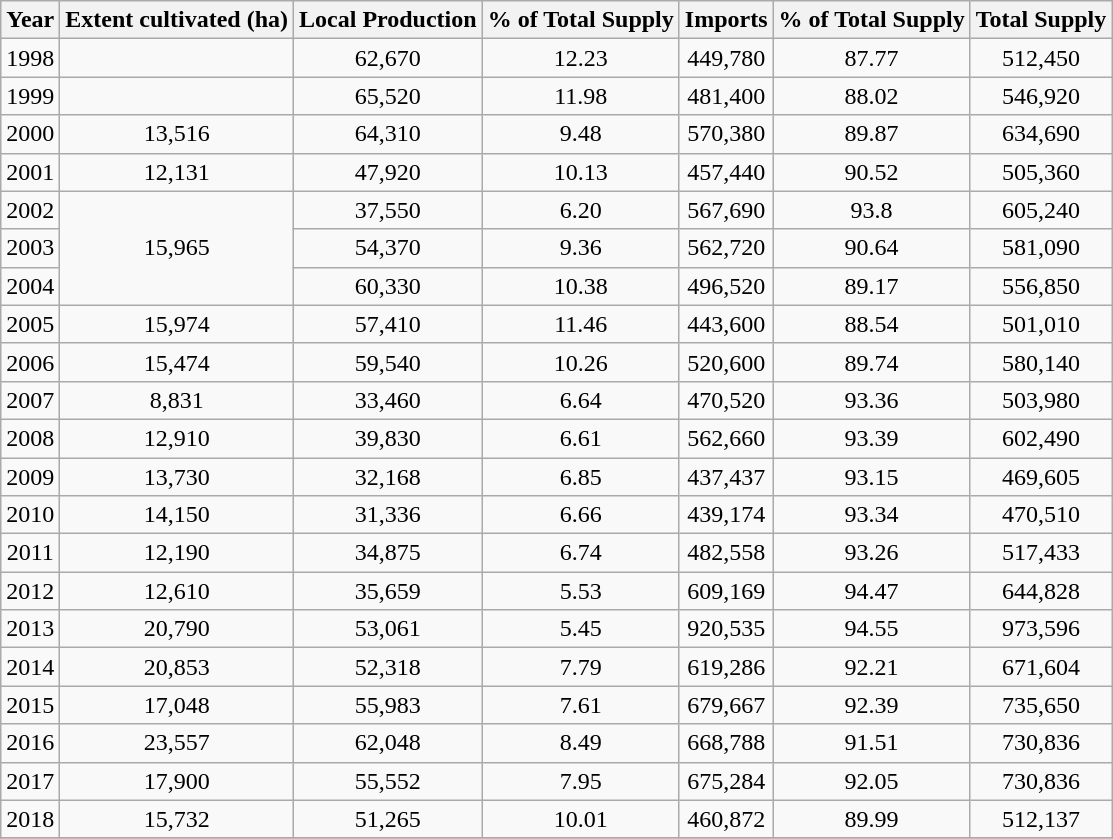<table class="wikitable sortable static-row-numbers static-row-header-text"  style="text-align:center;" border="1" "plainrowheaders">
<tr>
<th scope="col">Year</th>
<th>Extent cultivated (ha)</th>
<th scope="col">Local Production</th>
<th scope="col">% of Total Supply</th>
<th scope="col">Imports</th>
<th scope="col">% of Total Supply</th>
<th scope="col">Total Supply</th>
</tr>
<tr>
<td>1998</td>
<td></td>
<td>62,670</td>
<td>12.23</td>
<td>449,780</td>
<td>87.77</td>
<td>512,450</td>
</tr>
<tr>
<td>1999</td>
<td></td>
<td>65,520</td>
<td>11.98</td>
<td>481,400</td>
<td>88.02</td>
<td>546,920</td>
</tr>
<tr>
<td>2000</td>
<td>13,516</td>
<td>64,310</td>
<td>9.48</td>
<td>570,380</td>
<td>89.87</td>
<td>634,690</td>
</tr>
<tr>
<td>2001</td>
<td>12,131</td>
<td>47,920</td>
<td>10.13</td>
<td>457,440</td>
<td>90.52</td>
<td>505,360</td>
</tr>
<tr>
<td>2002</td>
<td rowspan="3">15,965</td>
<td>37,550</td>
<td>6.20</td>
<td>567,690</td>
<td>93.8</td>
<td>605,240</td>
</tr>
<tr>
<td>2003</td>
<td>54,370</td>
<td>9.36</td>
<td>562,720</td>
<td>90.64</td>
<td>581,090</td>
</tr>
<tr>
<td>2004</td>
<td>60,330</td>
<td>10.38</td>
<td>496,520</td>
<td>89.17</td>
<td>556,850</td>
</tr>
<tr>
<td>2005</td>
<td>15,974</td>
<td>57,410</td>
<td>11.46</td>
<td>443,600</td>
<td>88.54</td>
<td>501,010</td>
</tr>
<tr>
<td>2006</td>
<td>15,474</td>
<td>59,540</td>
<td>10.26</td>
<td>520,600</td>
<td>89.74</td>
<td>580,140</td>
</tr>
<tr>
<td>2007</td>
<td>8,831</td>
<td>33,460</td>
<td>6.64</td>
<td>470,520</td>
<td>93.36</td>
<td>503,980</td>
</tr>
<tr>
<td>2008</td>
<td>12,910</td>
<td>39,830</td>
<td>6.61</td>
<td>562,660</td>
<td>93.39</td>
<td>602,490</td>
</tr>
<tr>
<td>2009</td>
<td>13,730</td>
<td>32,168</td>
<td>6.85</td>
<td>437,437</td>
<td>93.15</td>
<td>469,605</td>
</tr>
<tr>
<td>2010</td>
<td>14,150</td>
<td>31,336</td>
<td>6.66</td>
<td>439,174</td>
<td>93.34</td>
<td>470,510</td>
</tr>
<tr>
<td>2011</td>
<td>12,190</td>
<td>34,875</td>
<td>6.74</td>
<td>482,558</td>
<td>93.26</td>
<td>517,433</td>
</tr>
<tr>
<td>2012</td>
<td>12,610</td>
<td>35,659</td>
<td>5.53</td>
<td>609,169</td>
<td>94.47</td>
<td>644,828</td>
</tr>
<tr>
<td>2013</td>
<td>20,790</td>
<td>53,061</td>
<td>5.45</td>
<td>920,535</td>
<td>94.55</td>
<td>973,596</td>
</tr>
<tr>
<td>2014</td>
<td>20,853</td>
<td>52,318</td>
<td>7.79</td>
<td>619,286</td>
<td>92.21</td>
<td>671,604</td>
</tr>
<tr>
<td>2015</td>
<td>17,048</td>
<td>55,983</td>
<td>7.61</td>
<td>679,667</td>
<td>92.39</td>
<td>735,650</td>
</tr>
<tr>
<td>2016</td>
<td>23,557</td>
<td>62,048</td>
<td>8.49</td>
<td>668,788</td>
<td>91.51</td>
<td>730,836</td>
</tr>
<tr>
<td>2017</td>
<td>17,900</td>
<td>55,552</td>
<td>7.95</td>
<td>675,284</td>
<td>92.05</td>
<td>730,836</td>
</tr>
<tr>
<td>2018</td>
<td>15,732</td>
<td>51,265</td>
<td>10.01</td>
<td>460,872</td>
<td>89.99</td>
<td>512,137</td>
</tr>
<tr>
</tr>
</table>
